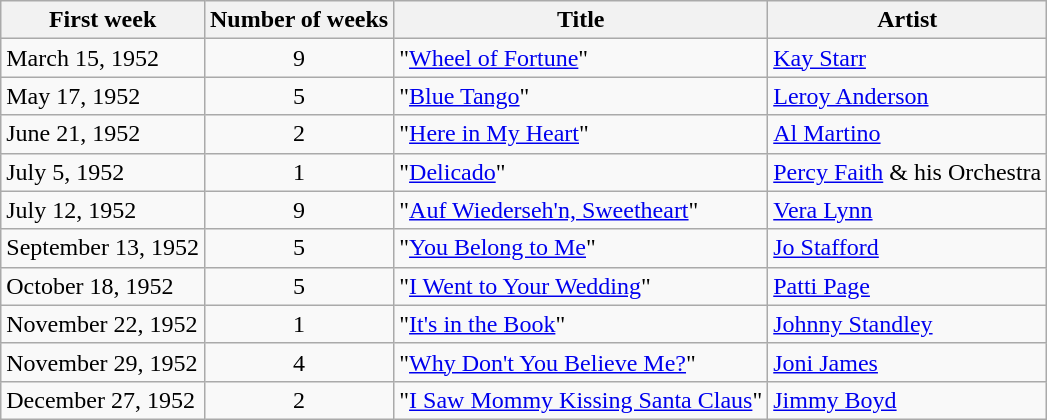<table class="wikitable">
<tr>
<th>First week</th>
<th>Number of weeks</th>
<th>Title</th>
<th>Artist</th>
</tr>
<tr>
<td>March 15, 1952</td>
<td style="text-align:center;">9</td>
<td>"<a href='#'>Wheel of Fortune</a>"</td>
<td><a href='#'>Kay Starr</a></td>
</tr>
<tr>
<td>May 17, 1952</td>
<td style="text-align:center;">5</td>
<td>"<a href='#'>Blue Tango</a>"</td>
<td><a href='#'>Leroy Anderson</a></td>
</tr>
<tr>
<td>June 21, 1952</td>
<td style="text-align:center;">2</td>
<td>"<a href='#'>Here in My Heart</a>"</td>
<td><a href='#'>Al Martino</a></td>
</tr>
<tr>
<td>July 5, 1952</td>
<td style="text-align:center;">1</td>
<td>"<a href='#'>Delicado</a>"</td>
<td><a href='#'>Percy Faith</a> & his Orchestra</td>
</tr>
<tr>
<td>July 12, 1952</td>
<td style="text-align:center;">9</td>
<td>"<a href='#'>Auf Wiederseh'n, Sweetheart</a>"</td>
<td><a href='#'>Vera Lynn</a></td>
</tr>
<tr>
<td>September 13, 1952</td>
<td style="text-align:center;">5</td>
<td>"<a href='#'>You Belong to Me</a>"</td>
<td><a href='#'>Jo Stafford</a></td>
</tr>
<tr>
<td>October 18, 1952</td>
<td style="text-align:center;">5</td>
<td>"<a href='#'>I Went to Your Wedding</a>"</td>
<td><a href='#'>Patti Page</a></td>
</tr>
<tr>
<td>November 22, 1952</td>
<td style="text-align:center;">1</td>
<td>"<a href='#'>It's in the Book</a>"</td>
<td><a href='#'>Johnny Standley</a></td>
</tr>
<tr>
<td>November 29, 1952</td>
<td style="text-align:center;">4</td>
<td>"<a href='#'>Why Don't You Believe Me?</a>"</td>
<td><a href='#'>Joni James</a></td>
</tr>
<tr>
<td>December 27, 1952</td>
<td style="text-align:center;">2</td>
<td>"<a href='#'>I Saw Mommy Kissing Santa Claus</a>"</td>
<td><a href='#'>Jimmy Boyd</a></td>
</tr>
</table>
